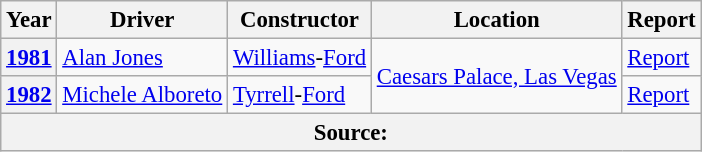<table class="wikitable" style="font-size: 95%;">
<tr>
<th>Year</th>
<th>Driver</th>
<th>Constructor</th>
<th>Location</th>
<th>Report</th>
</tr>
<tr>
<th><a href='#'>1981</a></th>
<td> <a href='#'>Alan Jones</a></td>
<td><a href='#'>Williams</a>-<a href='#'>Ford</a></td>
<td rowspan="2"><a href='#'>Caesars Palace, Las Vegas</a></td>
<td><a href='#'>Report</a></td>
</tr>
<tr>
<th><a href='#'>1982</a></th>
<td> <a href='#'>Michele Alboreto</a></td>
<td><a href='#'>Tyrrell</a>-<a href='#'>Ford</a></td>
<td><a href='#'>Report</a></td>
</tr>
<tr>
<th colspan=5>Source:</th>
</tr>
</table>
